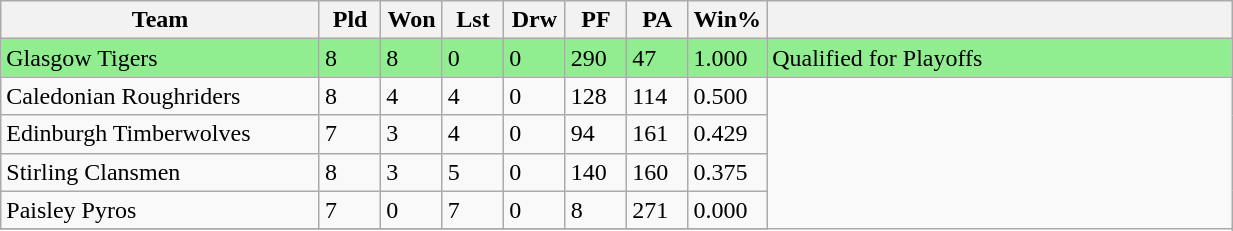<table class="wikitable" width=65%">
<tr>
<th width=26%>Team</th>
<th width=5%>Pld</th>
<th width=5%>Won</th>
<th width=5%>Lst</th>
<th width=5%>Drw</th>
<th width=5%>PF</th>
<th width=5%>PA</th>
<th width=6%>Win%</th>
<th width=38%></th>
</tr>
<tr style="background:lightgreen">
<td>Glasgow Tigers</td>
<td>8</td>
<td>8</td>
<td>0</td>
<td>0</td>
<td>290</td>
<td>47</td>
<td>1.000</td>
<td>Qualified for Playoffs</td>
</tr>
<tr>
<td>Caledonian Roughriders</td>
<td>8</td>
<td>4</td>
<td>4</td>
<td>0</td>
<td>128</td>
<td>114</td>
<td>0.500</td>
</tr>
<tr>
<td>Edinburgh Timberwolves</td>
<td>7</td>
<td>3</td>
<td>4</td>
<td>0</td>
<td>94</td>
<td>161</td>
<td>0.429</td>
</tr>
<tr>
<td>Stirling Clansmen</td>
<td>8</td>
<td>3</td>
<td>5</td>
<td>0</td>
<td>140</td>
<td>160</td>
<td>0.375</td>
</tr>
<tr>
<td>Paisley Pyros</td>
<td>7</td>
<td>0</td>
<td>7</td>
<td>0</td>
<td>8</td>
<td>271</td>
<td>0.000</td>
</tr>
<tr>
</tr>
</table>
